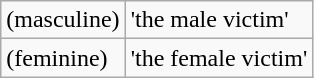<table class="wikitable">
<tr>
<td> (masculine)</td>
<td>'the male victim'</td>
</tr>
<tr>
<td> (feminine)</td>
<td>'the female victim'</td>
</tr>
</table>
